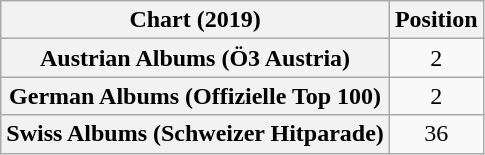<table class="wikitable sortable plainrowheaders" style="text-align:center">
<tr>
<th scope="col">Chart (2019)</th>
<th scope="col">Position</th>
</tr>
<tr>
<th scope="row">Austrian Albums (Ö3 Austria)</th>
<td>2</td>
</tr>
<tr>
<th scope="row">German Albums (Offizielle Top 100)</th>
<td>2</td>
</tr>
<tr>
<th scope="row">Swiss Albums (Schweizer Hitparade)</th>
<td>36</td>
</tr>
</table>
